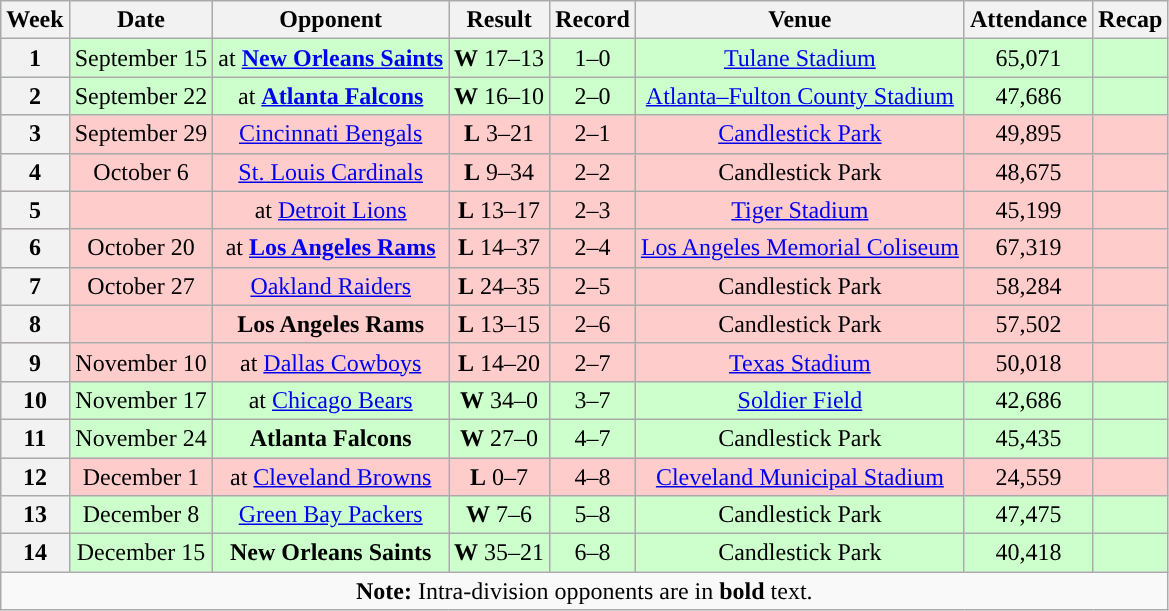<table class="wikitable" style="text-align:center">
<tr>
<th>Week</th>
<th>Date</th>
<th>Opponent</th>
<th>Result</th>
<th>Record</th>
<th>Venue</th>
<th>Attendance</th>
<th>Recap</th>
</tr>
<tr style="background:#cfc">
<th>1</th>
<td>September 15</td>
<td>at <strong><a href='#'>New Orleans Saints</a></strong></td>
<td><strong>W</strong> 17–13</td>
<td>1–0</td>
<td><a href='#'>Tulane Stadium</a></td>
<td>65,071</td>
<td></td>
</tr>
<tr style="background:#cfc">
<th>2</th>
<td>September 22</td>
<td>at <strong><a href='#'>Atlanta Falcons</a></strong></td>
<td><strong>W</strong> 16–10</td>
<td>2–0</td>
<td><a href='#'>Atlanta–Fulton County Stadium</a></td>
<td>47,686</td>
<td></td>
</tr>
<tr style="background:#fcc">
<th>3</th>
<td>September 29</td>
<td><a href='#'>Cincinnati Bengals</a></td>
<td><strong>L</strong> 3–21</td>
<td>2–1</td>
<td><a href='#'>Candlestick Park</a></td>
<td>49,895</td>
<td></td>
</tr>
<tr style="background:#fcc">
<th>4</th>
<td>October 6</td>
<td><a href='#'>St. Louis Cardinals</a></td>
<td><strong>L</strong> 9–34</td>
<td>2–2</td>
<td>Candlestick Park</td>
<td>48,675</td>
<td></td>
</tr>
<tr style="background:#fcc">
<th>5</th>
<td></td>
<td>at <a href='#'>Detroit Lions</a></td>
<td><strong>L</strong> 13–17</td>
<td>2–3</td>
<td><a href='#'>Tiger Stadium</a></td>
<td>45,199</td>
<td></td>
</tr>
<tr style="background:#fcc">
<th>6</th>
<td>October 20</td>
<td>at <strong><a href='#'>Los Angeles Rams</a></strong></td>
<td><strong>L</strong> 14–37</td>
<td>2–4</td>
<td><a href='#'>Los Angeles Memorial Coliseum</a></td>
<td>67,319</td>
<td></td>
</tr>
<tr style="background:#fcc">
<th>7</th>
<td>October 27</td>
<td><a href='#'>Oakland Raiders</a></td>
<td><strong>L</strong> 24–35</td>
<td>2–5</td>
<td>Candlestick Park</td>
<td>58,284</td>
<td></td>
</tr>
<tr style="background:#fcc">
<th>8</th>
<td></td>
<td><strong>Los Angeles Rams</strong></td>
<td><strong>L</strong> 13–15</td>
<td>2–6</td>
<td>Candlestick Park</td>
<td>57,502</td>
<td></td>
</tr>
<tr style="background:#fcc">
<th>9</th>
<td>November 10</td>
<td>at <a href='#'>Dallas Cowboys</a></td>
<td><strong>L</strong> 14–20</td>
<td>2–7</td>
<td><a href='#'>Texas Stadium</a></td>
<td>50,018</td>
<td></td>
</tr>
<tr style="background:#cfc">
<th>10</th>
<td>November 17</td>
<td>at <a href='#'>Chicago Bears</a></td>
<td><strong>W</strong> 34–0</td>
<td>3–7</td>
<td><a href='#'>Soldier Field</a></td>
<td>42,686</td>
<td></td>
</tr>
<tr style="background:#cfc">
<th>11</th>
<td>November 24</td>
<td><strong>Atlanta Falcons</strong></td>
<td><strong>W</strong> 27–0</td>
<td>4–7</td>
<td>Candlestick Park</td>
<td>45,435</td>
<td></td>
</tr>
<tr style="background:#fcc">
<th>12</th>
<td>December 1</td>
<td>at <a href='#'>Cleveland Browns</a></td>
<td><strong>L</strong> 0–7</td>
<td>4–8</td>
<td><a href='#'>Cleveland Municipal Stadium</a></td>
<td>24,559</td>
<td></td>
</tr>
<tr style="background:#cfc">
<th>13</th>
<td>December 8</td>
<td><a href='#'>Green Bay Packers</a></td>
<td><strong>W</strong> 7–6</td>
<td>5–8</td>
<td>Candlestick Park</td>
<td>47,475</td>
<td></td>
</tr>
<tr style="background:#cfc">
<th>14</th>
<td>December 15</td>
<td><strong>New Orleans Saints</strong></td>
<td><strong>W</strong> 35–21</td>
<td>6–8</td>
<td>Candlestick Park</td>
<td>40,418</td>
<td></td>
</tr>
<tr>
<td colspan="8"><strong>Note:</strong> Intra-division opponents are in <strong>bold</strong> text.</td>
</tr>
</table>
